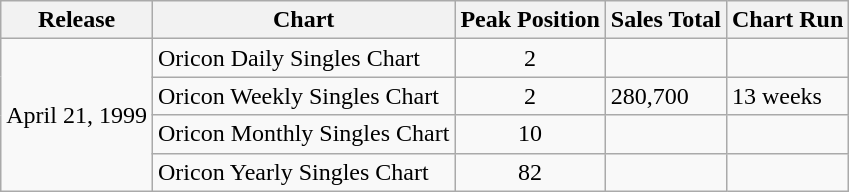<table class="wikitable">
<tr>
<th>Release</th>
<th>Chart</th>
<th>Peak Position</th>
<th>Sales Total</th>
<th>Chart Run</th>
</tr>
<tr>
<td rowspan="4">April 21, 1999</td>
<td>Oricon Daily Singles Chart</td>
<td align="center">2</td>
<td></td>
<td></td>
</tr>
<tr>
<td>Oricon Weekly Singles Chart</td>
<td align="center">2</td>
<td>280,700</td>
<td>13 weeks</td>
</tr>
<tr>
<td>Oricon Monthly Singles Chart</td>
<td align="center">10</td>
<td></td>
<td></td>
</tr>
<tr>
<td>Oricon Yearly Singles Chart</td>
<td align="center">82</td>
<td></td>
<td></td>
</tr>
</table>
